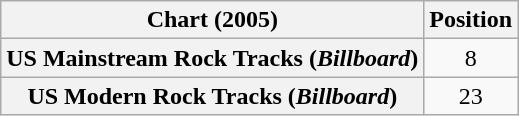<table class="wikitable plainrowheaders" style="text-align:center">
<tr>
<th>Chart (2005)</th>
<th>Position</th>
</tr>
<tr>
<th scope="row">US Mainstream Rock Tracks (<em>Billboard</em>)</th>
<td>8</td>
</tr>
<tr>
<th scope="row">US Modern Rock Tracks (<em>Billboard</em>)</th>
<td>23</td>
</tr>
</table>
